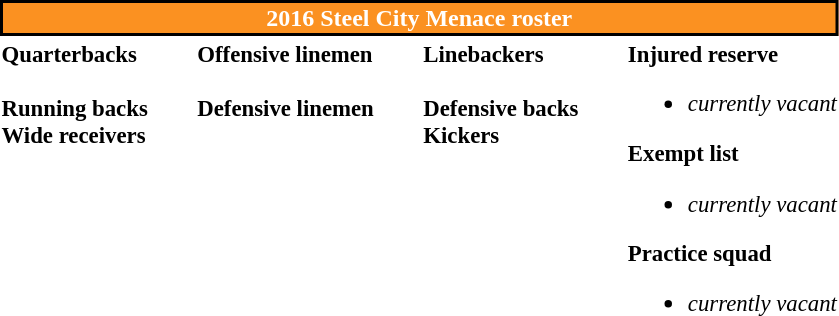<table class="toccolours" style="text-align: left;">
<tr>
<th colspan="7" style="text-align:center; background-color:#FB9121; color:white; border:2px solid #000000;">2016 Steel City Menace roster</th>
</tr>
<tr>
<td style="font-size: 95%;vertical-align:top;"><strong>Quarterbacks</strong><br>
<br><strong>Running backs</strong>
<br><strong>Wide receivers</strong>




</td>
<td style="width: 25px;"></td>
<td style="font-size: 95%;vertical-align:top;"><strong>Offensive linemen</strong><br>



<br><strong>Defensive linemen</strong>



</td>
<td style="width: 25px;"></td>
<td style="font-size: 95%;vertical-align:top;"><strong>Linebackers</strong><br>


<br><strong>Defensive backs</strong>


<br><strong>Kickers</strong>
</td>
<td style="width: 25px;"></td>
<td style="font-size: 95%;vertical-align:top;"><strong>Injured reserve</strong><br><ul><li><em>currently vacant</em></li></ul><strong>Exempt list</strong><ul><li><em>currently vacant</em></li></ul><strong>Practice squad</strong><ul><li><em>currently vacant</em></li></ul></td>
</tr>
<tr>
</tr>
</table>
